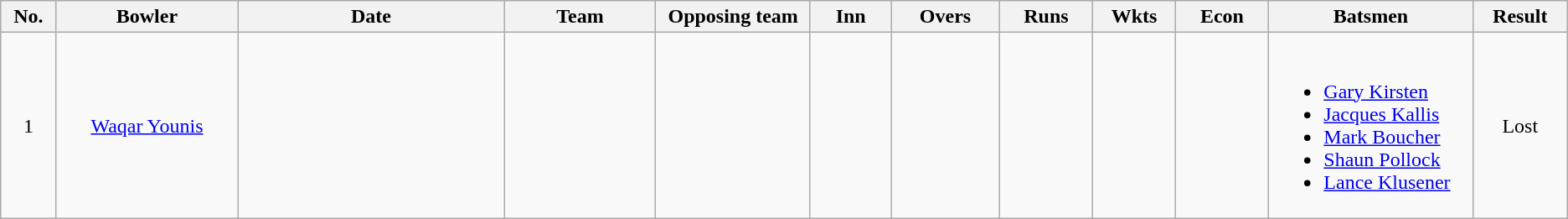<table class="wikitable sortable" style="font-size: 100%">
<tr align=center>
<th scope="col" width="38">No.</th>
<th scope="col" width="145">Bowler</th>
<th scope="col" width="220">Date</th>
<th scope="col" width="120">Team</th>
<th scope="col" width="120">Opposing team</th>
<th scope="col" width="60">Inn</th>
<th scope="col" width="82">Overs</th>
<th scope="col" width="70">Runs</th>
<th scope="col" width="60">Wkts</th>
<th scope="col" width="70">Econ</th>
<th scope="col" width="160" class="unsortable">Batsmen</th>
<th scope="col" width="70">Result</th>
</tr>
<tr align=center>
<td scope="row">1</td>
<td><a href='#'>Waqar Younis</a></td>
<td></td>
<td></td>
<td></td>
<td></td>
<td></td>
<td></td>
<td></td>
<td></td>
<td align=left><br><ul><li><a href='#'>Gary Kirsten</a></li><li><a href='#'>Jacques Kallis</a></li><li><a href='#'>Mark Boucher</a></li><li><a href='#'>Shaun Pollock</a></li><li><a href='#'>Lance Klusener</a></li></ul></td>
<td>Lost</td>
</tr>
</table>
